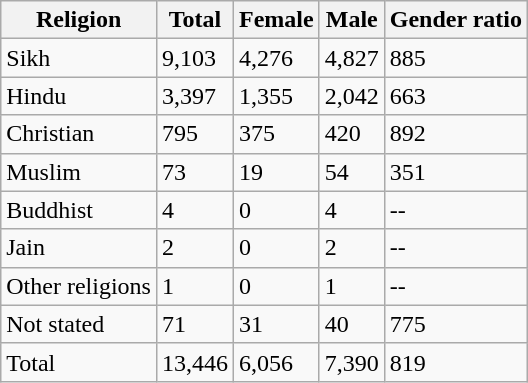<table class="wikitable sortable">
<tr>
<th>Religion</th>
<th>Total</th>
<th>Female</th>
<th>Male</th>
<th>Gender ratio</th>
</tr>
<tr>
<td>Sikh</td>
<td>9,103</td>
<td>4,276</td>
<td>4,827</td>
<td>885</td>
</tr>
<tr>
<td>Hindu</td>
<td>3,397</td>
<td>1,355</td>
<td>2,042</td>
<td>663</td>
</tr>
<tr>
<td>Christian</td>
<td>795</td>
<td>375</td>
<td>420</td>
<td>892</td>
</tr>
<tr>
<td>Muslim</td>
<td>73</td>
<td>19</td>
<td>54</td>
<td>351</td>
</tr>
<tr>
<td>Buddhist</td>
<td>4</td>
<td>0</td>
<td>4</td>
<td>--</td>
</tr>
<tr>
<td>Jain</td>
<td>2</td>
<td>0</td>
<td>2</td>
<td>--</td>
</tr>
<tr>
<td>Other religions</td>
<td>1</td>
<td>0</td>
<td>1</td>
<td>--</td>
</tr>
<tr>
<td>Not stated</td>
<td>71</td>
<td>31</td>
<td>40</td>
<td>775</td>
</tr>
<tr>
<td>Total</td>
<td>13,446</td>
<td>6,056</td>
<td>7,390</td>
<td>819</td>
</tr>
</table>
